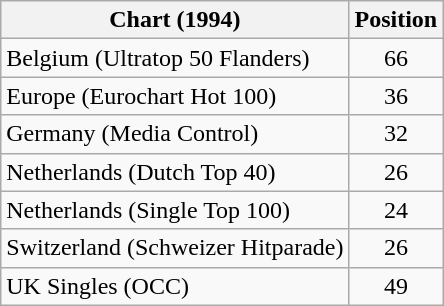<table class="wikitable sortable">
<tr>
<th>Chart (1994)</th>
<th>Position</th>
</tr>
<tr>
<td>Belgium (Ultratop 50 Flanders)</td>
<td align="center">66</td>
</tr>
<tr>
<td>Europe (Eurochart Hot 100)</td>
<td align="center">36</td>
</tr>
<tr>
<td>Germany (Media Control)</td>
<td align="center">32</td>
</tr>
<tr>
<td>Netherlands (Dutch Top 40)</td>
<td align="center">26</td>
</tr>
<tr>
<td>Netherlands (Single Top 100)</td>
<td align="center">24</td>
</tr>
<tr>
<td>Switzerland (Schweizer Hitparade)</td>
<td align="center">26</td>
</tr>
<tr>
<td>UK Singles (OCC)</td>
<td align="center">49</td>
</tr>
</table>
